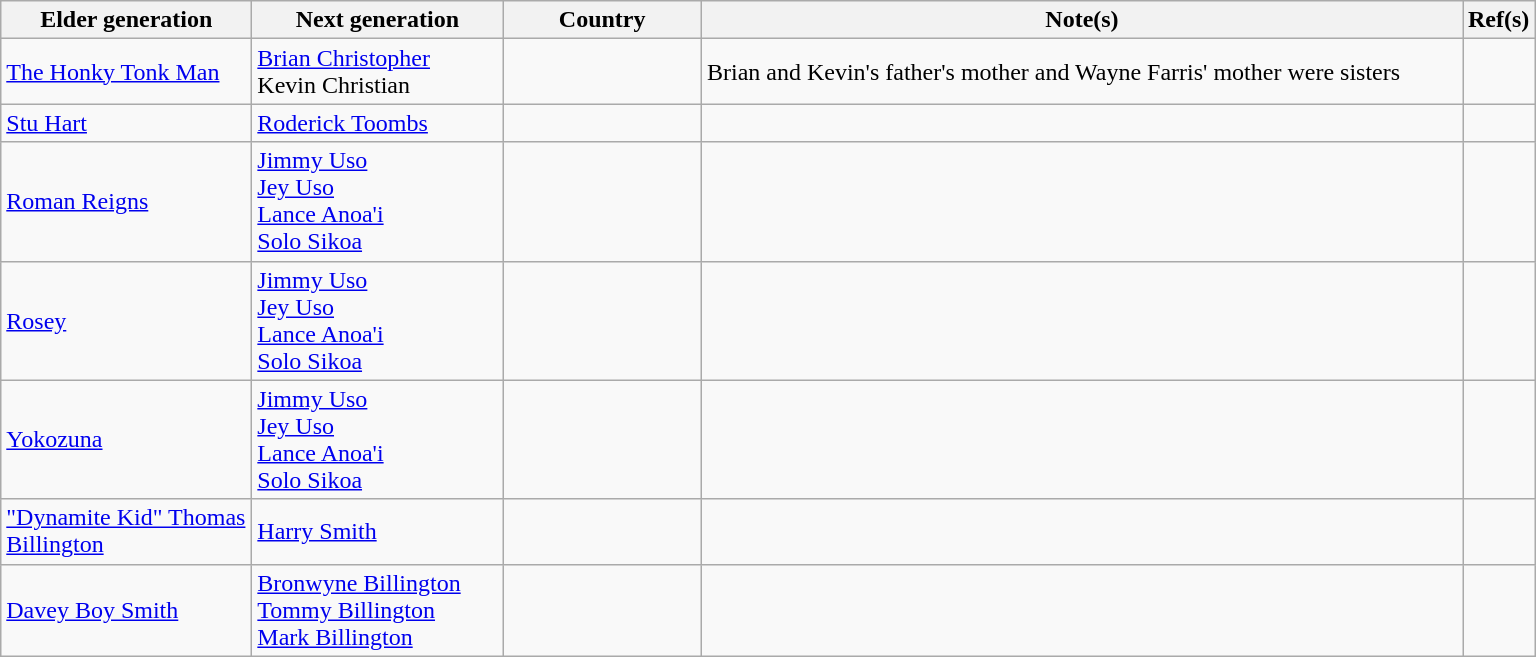<table class="wikitable sortable">
<tr>
<th style="width:160px;">Elder generation</th>
<th style="width:160px;">Next generation</th>
<th style="width:125px;">Country</th>
<th style="width:500px;">Note(s)</th>
<th style="width:*;">Ref(s)</th>
</tr>
<tr>
<td><a href='#'>The Honky Tonk Man</a></td>
<td><a href='#'>Brian Christopher</a><br>Kevin Christian</td>
<td></td>
<td>Brian and Kevin's father's mother and Wayne Farris' mother were sisters</td>
<td></td>
</tr>
<tr>
<td><a href='#'>Stu Hart</a></td>
<td><a href='#'>Roderick Toombs</a></td>
<td></td>
<td></td>
<td></td>
</tr>
<tr>
<td><a href='#'>Roman Reigns</a></td>
<td><a href='#'>Jimmy Uso</a><br><a href='#'>Jey Uso</a><br><a href='#'>Lance Anoa'i</a><br><a href='#'>Solo Sikoa</a></td>
<td></td>
<td></td>
<td></td>
</tr>
<tr>
<td><a href='#'>Rosey</a></td>
<td><a href='#'>Jimmy Uso</a><br><a href='#'>Jey Uso</a><br><a href='#'>Lance Anoa'i</a><br><a href='#'>Solo Sikoa</a></td>
<td></td>
<td></td>
<td></td>
</tr>
<tr>
<td><a href='#'>Yokozuna</a></td>
<td><a href='#'>Jimmy Uso</a><br><a href='#'>Jey Uso</a><br><a href='#'>Lance Anoa'i</a><br><a href='#'>Solo Sikoa</a></td>
<td></td>
<td></td>
<td></td>
</tr>
<tr>
<td><a href='#'>"Dynamite Kid" Thomas Billington</a></td>
<td><a href='#'>Harry Smith</a></td>
<td> </td>
<td></td>
<td></td>
</tr>
<tr>
<td><a href='#'>Davey Boy Smith</a></td>
<td><a href='#'>Bronwyne Billington</a><br><a href='#'>Tommy Billington</a><br><a href='#'>Mark Billington</a></td>
<td> </td>
<td></td>
<td></td>
</tr>
</table>
